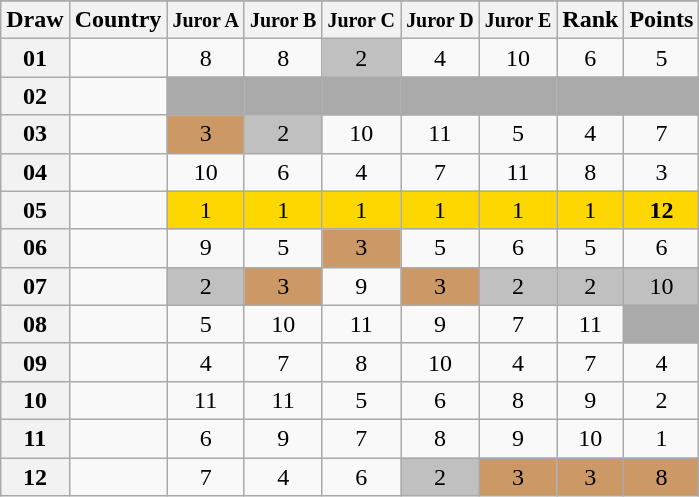<table class="sortable wikitable collapsible plainrowheaders" style="text-align:center;">
<tr>
</tr>
<tr>
<th scope="col">Draw</th>
<th scope="col">Country</th>
<th scope="col"><small>Juror A</small></th>
<th scope="col"><small>Juror B</small></th>
<th scope="col"><small>Juror C</small></th>
<th scope="col"><small>Juror D</small></th>
<th scope="col"><small>Juror E</small></th>
<th scope="col">Rank</th>
<th scope="col">Points</th>
</tr>
<tr>
<th scope="row" style="text-align:center;">01</th>
<td style="text-align:left;"></td>
<td>8</td>
<td>8</td>
<td style="background:silver;">2</td>
<td>4</td>
<td>10</td>
<td>6</td>
<td>5</td>
</tr>
<tr class="sortbottom">
<th scope="row" style="text-align:center;">02</th>
<td style="text-align:left;"></td>
<td style="background:#AAAAAA;"></td>
<td style="background:#AAAAAA;"></td>
<td style="background:#AAAAAA;"></td>
<td style="background:#AAAAAA;"></td>
<td style="background:#AAAAAA;"></td>
<td style="background:#AAAAAA;"></td>
<td style="background:#AAAAAA;"></td>
</tr>
<tr>
<th scope="row" style="text-align:center;">03</th>
<td style="text-align:left;"></td>
<td style="background:#CC9966;">3</td>
<td style="background:silver;">2</td>
<td>10</td>
<td>11</td>
<td>5</td>
<td>4</td>
<td>7</td>
</tr>
<tr>
<th scope="row" style="text-align:center;">04</th>
<td style="text-align:left;"></td>
<td>10</td>
<td>6</td>
<td>4</td>
<td>7</td>
<td>11</td>
<td>8</td>
<td>3</td>
</tr>
<tr>
<th scope="row" style="text-align:center;">05</th>
<td style="text-align:left;"></td>
<td style="background:gold;">1</td>
<td style="background:gold;">1</td>
<td style="background:gold;">1</td>
<td style="background:gold;">1</td>
<td style="background:gold;">1</td>
<td style="background:gold;">1</td>
<td style="background:gold;"><strong>12</strong></td>
</tr>
<tr>
<th scope="row" style="text-align:center;">06</th>
<td style="text-align:left;"></td>
<td>9</td>
<td>5</td>
<td style="background:#CC9966;">3</td>
<td>5</td>
<td>6</td>
<td>5</td>
<td>6</td>
</tr>
<tr>
<th scope="row" style="text-align:center;">07</th>
<td style="text-align:left;"></td>
<td style="background:silver;">2</td>
<td style="background:#CC9966;">3</td>
<td>9</td>
<td style="background:#CC9966;">3</td>
<td style="background:silver;">2</td>
<td style="background:silver;">2</td>
<td style="background:silver;">10</td>
</tr>
<tr>
<th scope="row" style="text-align:center;">08</th>
<td style="text-align:left;"></td>
<td>5</td>
<td>10</td>
<td>11</td>
<td>9</td>
<td>7</td>
<td>11</td>
<td style="background:#AAAAAA;"></td>
</tr>
<tr>
<th scope="row" style="text-align:center;">09</th>
<td style="text-align:left;"></td>
<td>4</td>
<td>7</td>
<td>8</td>
<td>10</td>
<td>4</td>
<td>7</td>
<td>4</td>
</tr>
<tr>
<th scope="row" style="text-align:center;">10</th>
<td style="text-align:left;"></td>
<td>11</td>
<td>11</td>
<td>5</td>
<td>6</td>
<td>8</td>
<td>9</td>
<td>2</td>
</tr>
<tr>
<th scope="row" style="text-align:center;">11</th>
<td style="text-align:left;"></td>
<td>6</td>
<td>9</td>
<td>7</td>
<td>8</td>
<td>9</td>
<td>10</td>
<td>1</td>
</tr>
<tr>
<th scope="row" style="text-align:center;">12</th>
<td style="text-align:left;"></td>
<td>7</td>
<td>4</td>
<td>6</td>
<td style="background:silver;">2</td>
<td style="background:#CC9966;">3</td>
<td style="background:#CC9966;">3</td>
<td style="background:#CC9966;">8</td>
</tr>
</table>
